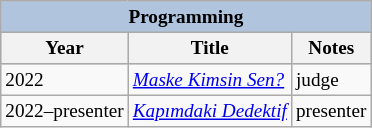<table class="wikitable plainrowheaders sortable" style="margin-right: 0; font-size: 80%;">
<tr bgcolor="#CCCCCC" align="center">
<th colspan="3" style="background: LightSteelBlue;">Programming</th>
</tr>
<tr bgcolor="#CCCCCC" align="center">
<th>Year</th>
<th>Title</th>
<th>Notes</th>
</tr>
<tr>
<td>2022</td>
<td><em><a href='#'>Maske Kimsin Sen?</a></em></td>
<td>judge</td>
</tr>
<tr>
<td>2022–presenter</td>
<td><em><a href='#'>Kapımdaki Dedektif</a></em></td>
<td>presenter</td>
</tr>
</table>
